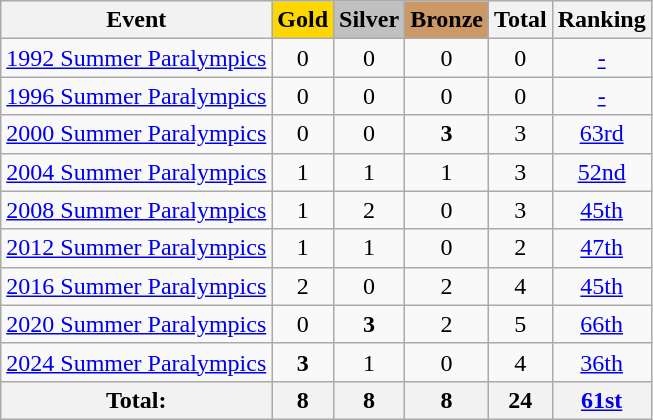<table class="wikitable">
<tr>
<th>Event</th>
<td style="background:gold; font-weight:bold;">Gold</td>
<td style="background:silver; font-weight:bold;">Silver</td>
<td style="background:#cc9966; font-weight:bold;">Bronze</td>
<th>Total</th>
<th>Ranking</th>
</tr>
<tr align=center>
<td><a href='#'>1992 Summer Paralympics</a></td>
<td>0</td>
<td>0</td>
<td>0</td>
<td>0</td>
<td><a href='#'>-</a></td>
</tr>
<tr align=center>
<td><a href='#'>1996 Summer Paralympics</a></td>
<td>0</td>
<td>0</td>
<td>0</td>
<td>0</td>
<td><a href='#'>-</a></td>
</tr>
<tr align=center>
<td><a href='#'>2000 Summer Paralympics</a></td>
<td>0</td>
<td>0</td>
<td><strong>3</strong></td>
<td>3</td>
<td><a href='#'>63rd</a></td>
</tr>
<tr align=center>
<td><a href='#'>2004 Summer Paralympics</a></td>
<td>1</td>
<td>1</td>
<td>1</td>
<td>3</td>
<td><a href='#'>52nd</a></td>
</tr>
<tr align=center>
<td><a href='#'>2008 Summer Paralympics</a></td>
<td>1</td>
<td>2</td>
<td>0</td>
<td>3</td>
<td><a href='#'>45th</a></td>
</tr>
<tr align=center>
<td><a href='#'>2012 Summer Paralympics</a></td>
<td>1</td>
<td>1</td>
<td>0</td>
<td>2</td>
<td><a href='#'>47th</a></td>
</tr>
<tr align=center>
<td><a href='#'>2016 Summer Paralympics</a></td>
<td>2</td>
<td>0</td>
<td>2</td>
<td>4</td>
<td><a href='#'>45th</a></td>
</tr>
<tr align=center>
<td><a href='#'>2020 Summer Paralympics</a></td>
<td>0</td>
<td><strong>3</strong></td>
<td>2</td>
<td>5</td>
<td><a href='#'>66th</a></td>
</tr>
<tr align="center">
<td><a href='#'>2024 Summer Paralympics</a></td>
<td><strong>3</strong></td>
<td>1</td>
<td>0</td>
<td>4</td>
<td><a href='#'>36th</a></td>
</tr>
<tr align="center">
<th>Total:</th>
<th>8</th>
<th>8</th>
<th>8</th>
<th>24</th>
<th><a href='#'>61st</a></th>
</tr>
</table>
